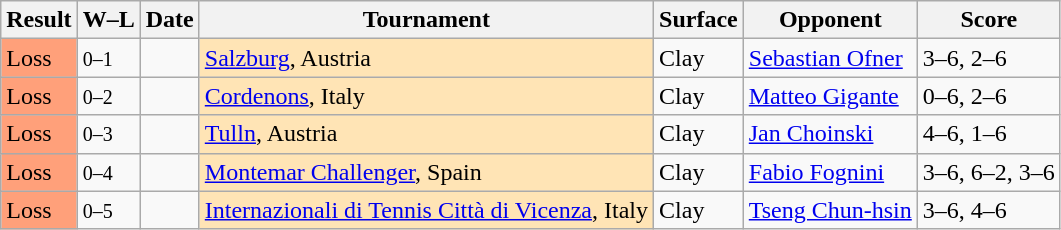<table class="sortable wikitable nowrap">
<tr>
<th>Result</th>
<th class="unsortable">W–L</th>
<th>Date</th>
<th>Tournament</th>
<th>Surface</th>
<th>Opponent</th>
<th class="unsortable">Score</th>
</tr>
<tr>
<td bgcolor=ffa07a>Loss</td>
<td><small>0–1</small></td>
<td><a href='#'></a></td>
<td bgcolor=moccasin><a href='#'>Salzburg</a>, Austria</td>
<td>Clay</td>
<td> <a href='#'>Sebastian Ofner</a></td>
<td>3–6, 2–6</td>
</tr>
<tr>
<td bgcolor=ffa07a>Loss</td>
<td><small>0–2</small></td>
<td><a href='#'></a></td>
<td bgcolor=moccasin><a href='#'>Cordenons</a>, Italy</td>
<td>Clay</td>
<td> <a href='#'>Matteo Gigante</a></td>
<td>0–6, 2–6</td>
</tr>
<tr>
<td bgcolor=ffa07a>Loss</td>
<td><small>0–3</small></td>
<td><a href='#'></a></td>
<td style="background:moccasin;"><a href='#'>Tulln</a>, Austria</td>
<td>Clay</td>
<td> <a href='#'>Jan Choinski</a></td>
<td>4–6, 1–6</td>
</tr>
<tr>
<td bgcolor=ffa07a>Loss</td>
<td><small>0–4</small></td>
<td><a href='#'></a></td>
<td style="background:moccasin;"><a href='#'>Montemar Challenger</a>, Spain</td>
<td>Clay</td>
<td> <a href='#'>Fabio Fognini</a></td>
<td>3–6, 6–2, 3–6</td>
</tr>
<tr>
<td bgcolor=ffa07a>Loss</td>
<td><small>0–5</small></td>
<td><a href='#'></a></td>
<td style="background:moccasin;"><a href='#'>Internazionali di Tennis Città di Vicenza</a>, Italy</td>
<td>Clay</td>
<td> <a href='#'>Tseng Chun-hsin</a></td>
<td>3–6, 4–6</td>
</tr>
</table>
